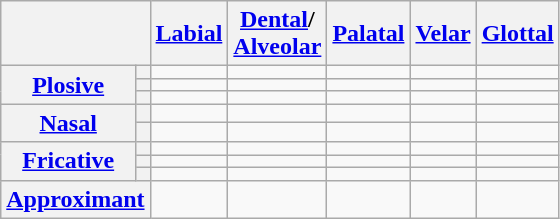<table class="wikitable" style="text-align:center;">
<tr>
<th colspan="2"></th>
<th><a href='#'>Labial</a></th>
<th><a href='#'>Dental</a>/<br><a href='#'>Alveolar</a></th>
<th><a href='#'>Palatal</a></th>
<th><a href='#'>Velar</a></th>
<th><a href='#'>Glottal</a></th>
</tr>
<tr>
<th rowspan="3"><a href='#'>Plosive</a></th>
<th></th>
<td></td>
<td></td>
<td></td>
<td></td>
<td></td>
</tr>
<tr>
<th></th>
<td></td>
<td></td>
<td></td>
<td></td>
<td></td>
</tr>
<tr>
<th></th>
<td></td>
<td></td>
<td></td>
<td></td>
<td></td>
</tr>
<tr>
<th rowspan="2"><a href='#'>Nasal</a></th>
<th></th>
<td></td>
<td></td>
<td></td>
<td></td>
<td></td>
</tr>
<tr>
<th></th>
<td></td>
<td></td>
<td></td>
<td></td>
<td></td>
</tr>
<tr>
<th rowspan="3"><a href='#'>Fricative</a></th>
<th></th>
<td></td>
<td></td>
<td></td>
<td></td>
<td></td>
</tr>
<tr>
<th></th>
<td></td>
<td></td>
<td></td>
<td></td>
<td></td>
</tr>
<tr>
<th></th>
<td></td>
<td></td>
<td></td>
<td></td>
<td></td>
</tr>
<tr>
<th colspan="2"><a href='#'>Approximant</a></th>
<td></td>
<td></td>
<td></td>
<td></td>
<td></td>
</tr>
</table>
